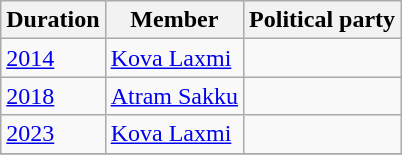<table class="wikitable sortable">
<tr>
<th>Duration</th>
<th>Member</th>
<th colspan="2">Political party</th>
</tr>
<tr>
<td><a href='#'>2014</a></td>
<td><a href='#'>Kova Laxmi</a></td>
<td></td>
</tr>
<tr>
<td><a href='#'>2018</a></td>
<td><a href='#'>Atram Sakku</a></td>
<td></td>
</tr>
<tr>
<td><a href='#'>2023</a></td>
<td><a href='#'>Kova Laxmi</a></td>
<td></td>
</tr>
<tr>
</tr>
</table>
